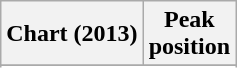<table class="wikitable sortable plainrowheaders">
<tr>
<th scope="col">Chart (2013)</th>
<th scope="col">Peak<br>position</th>
</tr>
<tr>
</tr>
<tr>
</tr>
<tr>
</tr>
<tr>
</tr>
<tr>
</tr>
<tr>
</tr>
<tr>
</tr>
<tr>
</tr>
<tr>
</tr>
<tr>
</tr>
<tr>
</tr>
<tr>
</tr>
<tr>
</tr>
<tr>
</tr>
</table>
